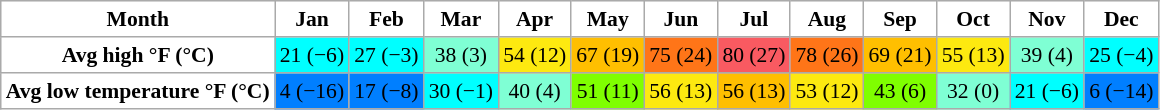<table class="wikitable" style="font-size:90%;width:auto;border:0px;text-align:center;line-height:120%;">
<tr>
<th style="background: #FFFFFF; color: #000000" height="17">Month</th>
<th style="background: #FFFFFF; color:#000000;">Jan</th>
<th style="background: #FFFFFF; color:#000000;">Feb</th>
<th style="background: #FFFFFF; color:#000000;">Mar</th>
<th style="background: #FFFFFF; color:#000000;">Apr</th>
<th style="background: #FFFFFF; color:#000000;">May</th>
<th style="background: #FFFFFF; color:#000000;">Jun</th>
<th style="background: #FFFFFF; color:#000000;">Jul</th>
<th style="background: #FFFFFF; color:#000000;">Aug</th>
<th style="background: #FFFFFF; color:#000000;">Sep</th>
<th style="background: #FFFFFF; color:#000000;">Oct</th>
<th style="background: #FFFFFF; color:#000000;">Nov</th>
<th style="background: #FFFFFF; color:#000000;">Dec</th>
</tr>
<tr>
<th style="background: #FFFFFF; color:#000000;">Avg high °F (°C)</th>
<td style="background: #00FFFF; color:#000000;">21 (−6)</td>
<td style="background: #00FFFF; color:#000000;">27 (−3)</td>
<td style="background: #7FFFD4; color:#000000;">38 (3)</td>
<td style="background: #FDE910; color:#000000;">54 (12)</td>
<td style="background: #FFBF00; color:#000000;">67 (19)</td>
<td style="background: #FF7518; color:#000000;">75 (24)</td>
<td style="background: #F95A61; color:#000000;">80 (27)</td>
<td style="background: #FF7518; color:#000000;">78 (26)</td>
<td style="background: #FFBF00; color:#000000;">69 (21)</td>
<td style="background: #FDE910; color:#000000;">55 (13)</td>
<td style="background: #7FFFD4; color:#000000;">39 (4)</td>
<td style="background: #00FFFF; color:#000000;">25 (−4)</td>
</tr>
<tr>
<th style="background: #FFFFFF; color:#000000;" height="16;">Avg low temperature °F (°C)</th>
<td style="background: #007FFF; color: black;">4 (−16)</td>
<td style="background: #007FFF; color: black;">17 (−8)</td>
<td style="background: #00FFFF; color: black;">30 (−1)</td>
<td style="background: #7FFFD4; color: black;">40 (4)</td>
<td style="background: #7FFF00; color: black;">51 (11)</td>
<td style="background: #FDE910; color: black;">56 (13)</td>
<td style="background: #FFBF00; color: black;">56 (13)</td>
<td style="background: #FDE910; color: black;">53 (12)</td>
<td style="background: #7FFF00; color: black;">43 (6)</td>
<td style="background: #7FFFD4; color: black;">32 (0)</td>
<td style="background: #00FFFF; color: black;">21 (−6)</td>
<td style="background: #007FFF; color: black;">6 (−14)</td>
</tr>
</table>
